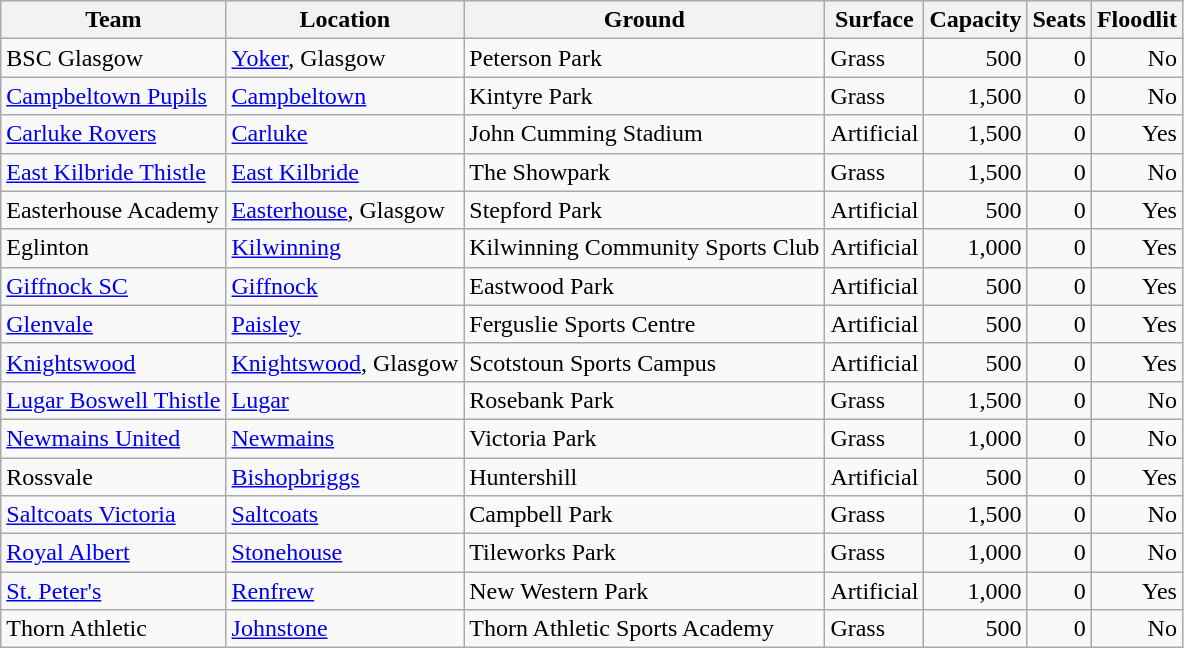<table class="wikitable sortable">
<tr>
<th>Team</th>
<th>Location</th>
<th>Ground</th>
<th>Surface</th>
<th data-sort-type="number">Capacity</th>
<th data-sort-type="number">Seats</th>
<th>Floodlit</th>
</tr>
<tr>
<td>BSC Glasgow</td>
<td><a href='#'>Yoker</a>, Glasgow</td>
<td>Peterson Park</td>
<td>Grass</td>
<td align=right>500</td>
<td align=right>0</td>
<td align=right>No</td>
</tr>
<tr>
<td><a href='#'>Campbeltown Pupils</a></td>
<td><a href='#'>Campbeltown</a></td>
<td>Kintyre Park</td>
<td>Grass</td>
<td align=right>1,500</td>
<td align=right>0</td>
<td align=right>No</td>
</tr>
<tr>
<td><a href='#'>Carluke Rovers</a> </td>
<td><a href='#'>Carluke</a></td>
<td>John Cumming Stadium</td>
<td>Artificial</td>
<td align=right>1,500</td>
<td align=right>0</td>
<td align=right>Yes</td>
</tr>
<tr>
<td><a href='#'>East Kilbride Thistle</a></td>
<td><a href='#'>East Kilbride</a></td>
<td>The Showpark</td>
<td>Grass</td>
<td align=right>1,500</td>
<td align=right>0</td>
<td align=right>No</td>
</tr>
<tr>
<td>Easterhouse Academy</td>
<td><a href='#'>Easterhouse</a>, Glasgow</td>
<td>Stepford Park</td>
<td>Artificial</td>
<td align=right>500</td>
<td align=right>0</td>
<td align=right>Yes</td>
</tr>
<tr>
<td>Eglinton</td>
<td><a href='#'>Kilwinning</a></td>
<td>Kilwinning Community Sports Club</td>
<td>Artificial</td>
<td align=right>1,000</td>
<td align=right>0</td>
<td align=right>Yes</td>
</tr>
<tr>
<td><a href='#'>Giffnock SC</a></td>
<td><a href='#'>Giffnock</a></td>
<td>Eastwood Park</td>
<td>Artificial</td>
<td align=right>500</td>
<td align=right>0</td>
<td align=right>Yes</td>
</tr>
<tr>
<td><a href='#'>Glenvale</a></td>
<td><a href='#'>Paisley</a></td>
<td>Ferguslie Sports Centre</td>
<td>Artificial</td>
<td align=right>500</td>
<td align=right>0</td>
<td align=right>Yes</td>
</tr>
<tr>
<td><a href='#'>Knightswood</a></td>
<td><a href='#'>Knightswood</a>, Glasgow</td>
<td>Scotstoun Sports Campus</td>
<td>Artificial</td>
<td align=right>500</td>
<td align=right>0</td>
<td align=right>Yes</td>
</tr>
<tr>
<td><a href='#'>Lugar Boswell Thistle</a></td>
<td><a href='#'>Lugar</a></td>
<td>Rosebank Park</td>
<td>Grass</td>
<td align=right>1,500</td>
<td align=right>0</td>
<td align=right>No</td>
</tr>
<tr>
<td><a href='#'>Newmains United</a></td>
<td><a href='#'>Newmains</a></td>
<td>Victoria Park</td>
<td>Grass</td>
<td align=right>1,000</td>
<td align=right>0</td>
<td align=right>No</td>
</tr>
<tr>
<td>Rossvale</td>
<td><a href='#'>Bishopbriggs</a></td>
<td>Huntershill</td>
<td>Artificial</td>
<td align=right>500</td>
<td align=right>0</td>
<td align=right>Yes</td>
</tr>
<tr>
<td><a href='#'>Saltcoats Victoria</a></td>
<td><a href='#'>Saltcoats</a></td>
<td>Campbell Park</td>
<td>Grass</td>
<td align=right>1,500</td>
<td align=right>0</td>
<td align=right>No</td>
</tr>
<tr>
<td><a href='#'>Royal Albert</a></td>
<td><a href='#'>Stonehouse</a></td>
<td>Tileworks Park</td>
<td>Grass</td>
<td align=right>1,000</td>
<td align=right>0</td>
<td align=right>No</td>
</tr>
<tr>
<td><a href='#'>St. Peter's</a></td>
<td><a href='#'>Renfrew</a></td>
<td>New Western Park</td>
<td>Artificial</td>
<td align=right>1,000</td>
<td align=right>0</td>
<td align=right>Yes</td>
</tr>
<tr>
<td>Thorn Athletic</td>
<td><a href='#'>Johnstone</a></td>
<td>Thorn Athletic Sports Academy</td>
<td>Grass</td>
<td align=right>500</td>
<td align=right>0</td>
<td align=right>No</td>
</tr>
</table>
